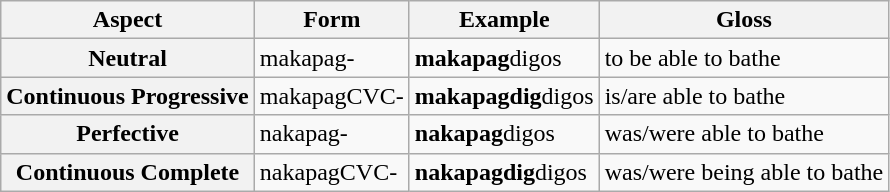<table class="wikitable" align="center">
<tr>
<th>Aspect</th>
<th>Form</th>
<th>Example</th>
<th>Gloss</th>
</tr>
<tr>
<th>Neutral</th>
<td>makapag-</td>
<td><strong>makapag</strong>digos</td>
<td>to be able to bathe</td>
</tr>
<tr>
<th>Continuous Progressive</th>
<td>makapagCVC-</td>
<td><strong>makapagdig</strong>digos</td>
<td>is/are able to bathe</td>
</tr>
<tr>
<th>Perfective</th>
<td>nakapag-</td>
<td><strong>nakapag</strong>digos</td>
<td>was/were able to bathe</td>
</tr>
<tr>
<th>Continuous Complete</th>
<td>nakapagCVC-</td>
<td><strong>nakapagdig</strong>digos</td>
<td>was/were being able to bathe</td>
</tr>
</table>
